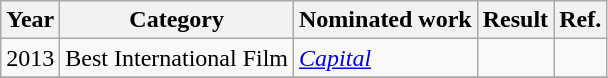<table class="wikitable sortable">
<tr>
<th>Year</th>
<th>Category</th>
<th>Nominated work</th>
<th>Result</th>
<th>Ref.</th>
</tr>
<tr>
<td>2013</td>
<td>Best International Film</td>
<td><em><a href='#'>Capital</a></em></td>
<td></td>
<td></td>
</tr>
<tr>
</tr>
</table>
